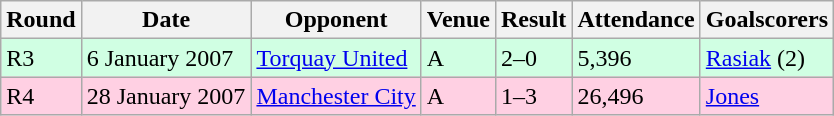<table class="wikitable">
<tr>
<th>Round</th>
<th>Date</th>
<th>Opponent</th>
<th>Venue</th>
<th>Result</th>
<th>Attendance</th>
<th>Goalscorers</th>
</tr>
<tr style="background-color: #d0ffe3;">
<td>R3</td>
<td>6 January 2007</td>
<td><a href='#'>Torquay United</a></td>
<td>A</td>
<td>2–0</td>
<td>5,396</td>
<td><a href='#'>Rasiak</a> (2)</td>
</tr>
<tr style="background-color: #ffd0e3;">
<td>R4</td>
<td>28 January 2007</td>
<td><a href='#'>Manchester City</a></td>
<td>A</td>
<td>1–3</td>
<td>26,496</td>
<td><a href='#'>Jones</a></td>
</tr>
</table>
